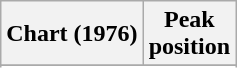<table class="wikitable sortable plainrowheaders" style="text-align:center">
<tr>
<th scope="col">Chart (1976)</th>
<th scope="col">Peak<br>position</th>
</tr>
<tr>
</tr>
<tr>
</tr>
</table>
